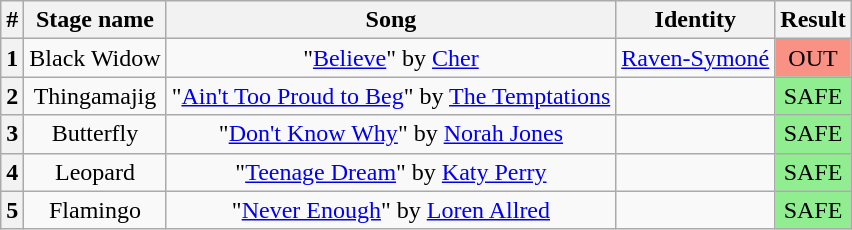<table class="wikitable plainrowheaders" style="text-align: center;">
<tr>
<th>#</th>
<th>Stage name</th>
<th>Song</th>
<th>Identity</th>
<th>Result</th>
</tr>
<tr>
<th>1</th>
<td>Black Widow</td>
<td>"<a href='#'>Believe</a>" by <a href='#'>Cher</a></td>
<td><a href='#'>Raven-Symoné</a></td>
<td bgcolor=#F99185>OUT</td>
</tr>
<tr>
<th>2</th>
<td>Thingamajig</td>
<td>"<a href='#'>Ain't Too Proud to Beg</a>" by <a href='#'>The Temptations</a></td>
<td></td>
<td bgcolor=lightgreen>SAFE</td>
</tr>
<tr>
<th>3</th>
<td>Butterfly</td>
<td>"<a href='#'>Don't Know Why</a>" by <a href='#'>Norah Jones</a></td>
<td></td>
<td bgcolor=lightgreen>SAFE</td>
</tr>
<tr>
<th>4</th>
<td>Leopard</td>
<td>"<a href='#'>Teenage Dream</a>" by <a href='#'>Katy Perry</a></td>
<td></td>
<td bgcolor=lightgreen>SAFE</td>
</tr>
<tr>
<th>5</th>
<td>Flamingo</td>
<td>"<a href='#'>Never Enough</a>" by <a href='#'>Loren Allred</a></td>
<td></td>
<td bgcolor=lightgreen>SAFE</td>
</tr>
</table>
